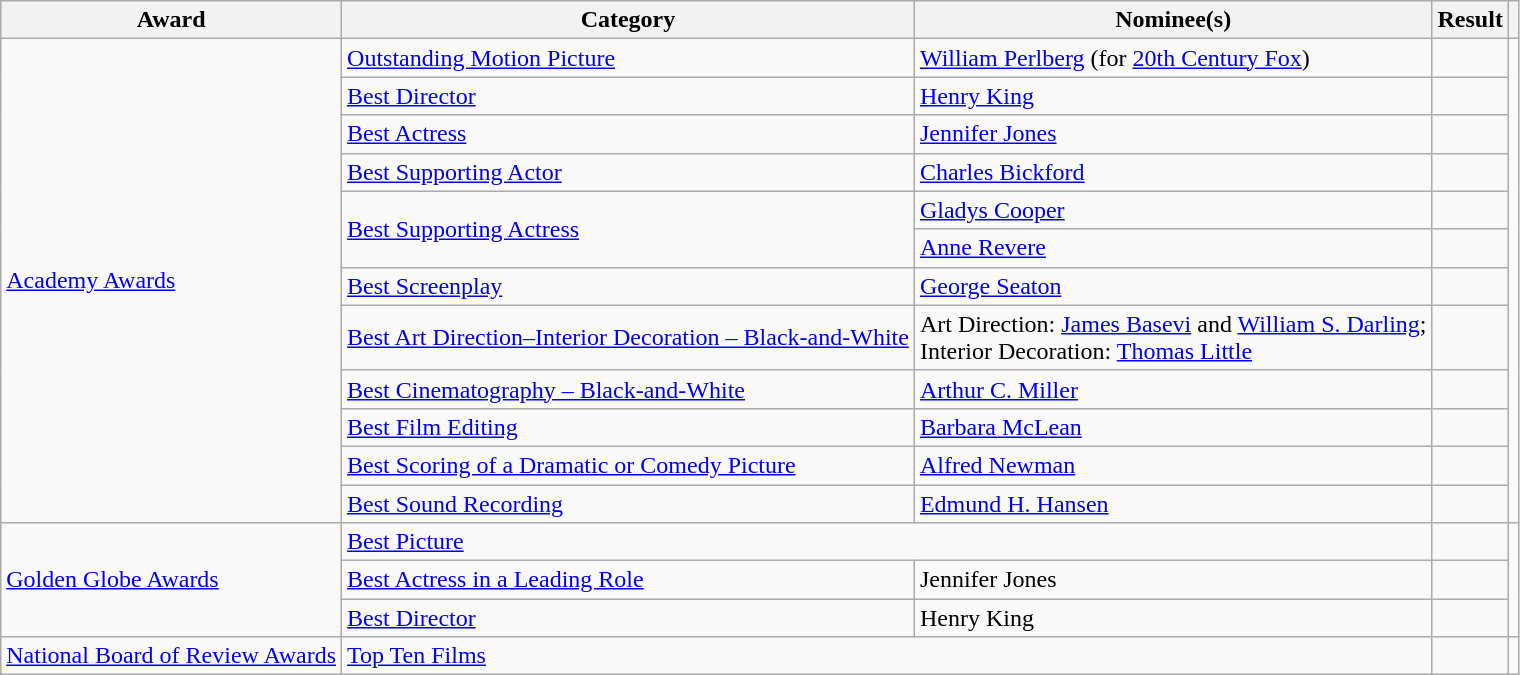<table class="wikitable">
<tr>
<th>Award</th>
<th>Category</th>
<th>Nominee(s)</th>
<th>Result</th>
<th></th>
</tr>
<tr>
<td rowspan="12"><a href='#'>Academy Awards</a></td>
<td><a href='#'>Outstanding Motion Picture</a></td>
<td><a href='#'>William Perlberg</a> (for <a href='#'>20th Century Fox</a>)</td>
<td></td>
<td rowspan="12" align="center"> <br> </td>
</tr>
<tr>
<td><a href='#'>Best Director</a></td>
<td><a href='#'>Henry King</a></td>
<td></td>
</tr>
<tr>
<td><a href='#'>Best Actress</a></td>
<td><a href='#'>Jennifer Jones</a></td>
<td></td>
</tr>
<tr>
<td><a href='#'>Best Supporting Actor</a></td>
<td><a href='#'>Charles Bickford</a></td>
<td></td>
</tr>
<tr>
<td rowspan="2"><a href='#'>Best Supporting Actress</a></td>
<td><a href='#'>Gladys Cooper</a></td>
<td></td>
</tr>
<tr>
<td><a href='#'>Anne Revere</a></td>
<td></td>
</tr>
<tr>
<td><a href='#'>Best Screenplay</a></td>
<td><a href='#'>George Seaton</a></td>
<td></td>
</tr>
<tr>
<td><a href='#'>Best Art Direction–Interior Decoration – Black-and-White</a></td>
<td>Art Direction: <a href='#'>James Basevi</a> and <a href='#'>William S. Darling</a>; <br> Interior Decoration: <a href='#'>Thomas Little</a></td>
<td></td>
</tr>
<tr>
<td><a href='#'>Best Cinematography – Black-and-White</a></td>
<td><a href='#'>Arthur C. Miller</a></td>
<td></td>
</tr>
<tr>
<td><a href='#'>Best Film Editing</a></td>
<td><a href='#'>Barbara McLean</a></td>
<td></td>
</tr>
<tr>
<td><a href='#'>Best Scoring of a Dramatic or Comedy Picture</a></td>
<td><a href='#'>Alfred Newman</a></td>
<td></td>
</tr>
<tr>
<td><a href='#'>Best Sound Recording</a></td>
<td><a href='#'>Edmund H. Hansen</a></td>
<td></td>
</tr>
<tr>
<td rowspan="3"><a href='#'>Golden Globe Awards</a></td>
<td colspan="2"><a href='#'>Best Picture</a></td>
<td></td>
<td rowspan="3" align="center"></td>
</tr>
<tr>
<td><a href='#'>Best Actress in a Leading Role</a></td>
<td>Jennifer Jones</td>
<td></td>
</tr>
<tr>
<td><a href='#'>Best Director</a></td>
<td>Henry King</td>
<td></td>
</tr>
<tr>
<td><a href='#'>National Board of Review Awards</a></td>
<td colspan="2"><a href='#'>Top Ten Films</a></td>
<td></td>
<td align="center"></td>
</tr>
</table>
